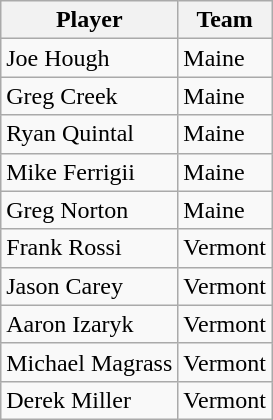<table class=wikitable>
<tr>
<th>Player</th>
<th>Team</th>
</tr>
<tr>
<td>Joe Hough</td>
<td>Maine</td>
</tr>
<tr>
<td>Greg Creek</td>
<td>Maine</td>
</tr>
<tr>
<td>Ryan Quintal</td>
<td>Maine</td>
</tr>
<tr>
<td>Mike Ferrigii</td>
<td>Maine</td>
</tr>
<tr>
<td>Greg Norton</td>
<td>Maine</td>
</tr>
<tr>
<td>Frank Rossi</td>
<td>Vermont</td>
</tr>
<tr>
<td>Jason Carey</td>
<td>Vermont</td>
</tr>
<tr>
<td>Aaron Izaryk</td>
<td>Vermont</td>
</tr>
<tr>
<td>Michael Magrass</td>
<td>Vermont</td>
</tr>
<tr>
<td>Derek Miller</td>
<td>Vermont</td>
</tr>
</table>
